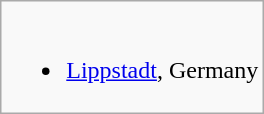<table class="wikitable">
<tr valign="top">
<td><br><ul><li> <a href='#'>Lippstadt</a>, Germany</li></ul></td>
</tr>
</table>
